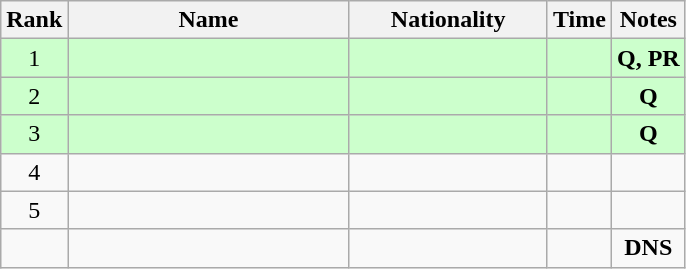<table class="wikitable sortable" style="text-align:center">
<tr>
<th>Rank</th>
<th style="width:180px">Name</th>
<th style="width:125px">Nationality</th>
<th>Time</th>
<th>Notes</th>
</tr>
<tr style="background:#cfc;">
<td>1</td>
<td style="text-align:left;"></td>
<td style="text-align:left;"></td>
<td></td>
<td><strong>Q, PR</strong></td>
</tr>
<tr style="background:#cfc;">
<td>2</td>
<td style="text-align:left;"></td>
<td style="text-align:left;"></td>
<td></td>
<td><strong>Q</strong></td>
</tr>
<tr style="background:#cfc;">
<td>3</td>
<td style="text-align:left;"></td>
<td style="text-align:left;"></td>
<td></td>
<td><strong>Q</strong></td>
</tr>
<tr>
<td>4</td>
<td style="text-align:left;"></td>
<td style="text-align:left;"></td>
<td></td>
<td></td>
</tr>
<tr>
<td>5</td>
<td style="text-align:left;"></td>
<td style="text-align:left;"></td>
<td></td>
<td></td>
</tr>
<tr>
<td></td>
<td style="text-align:left;"></td>
<td style="text-align:left;"></td>
<td></td>
<td><strong>DNS</strong></td>
</tr>
</table>
